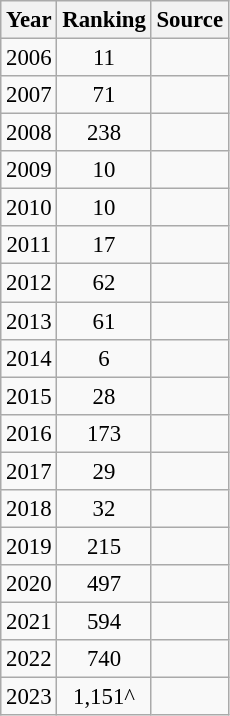<table class="wikitable" style="text-align:center; font-size: 95%;">
<tr>
<th>Year</th>
<th>Ranking</th>
<th>Source</th>
</tr>
<tr>
<td>2006</td>
<td>11</td>
<td></td>
</tr>
<tr>
<td>2007</td>
<td>71</td>
<td></td>
</tr>
<tr>
<td>2008</td>
<td>238</td>
<td></td>
</tr>
<tr>
<td>2009</td>
<td>10</td>
<td></td>
</tr>
<tr>
<td>2010</td>
<td>10</td>
<td></td>
</tr>
<tr>
<td>2011</td>
<td>17</td>
<td></td>
</tr>
<tr>
<td>2012</td>
<td>62</td>
<td></td>
</tr>
<tr>
<td>2013</td>
<td>61</td>
<td></td>
</tr>
<tr>
<td>2014</td>
<td>6</td>
<td></td>
</tr>
<tr>
<td>2015</td>
<td>28</td>
<td></td>
</tr>
<tr>
<td>2016</td>
<td>173</td>
<td></td>
</tr>
<tr>
<td>2017</td>
<td>29</td>
<td></td>
</tr>
<tr>
<td>2018</td>
<td>32</td>
<td></td>
</tr>
<tr>
<td>2019</td>
<td>215</td>
<td></td>
</tr>
<tr>
<td>2020</td>
<td>497</td>
<td></td>
</tr>
<tr>
<td>2021</td>
<td>594</td>
<td></td>
</tr>
<tr>
<td>2022</td>
<td>740</td>
<td></td>
</tr>
<tr>
<td>2023</td>
<td>1,151^</td>
<td></td>
</tr>
</table>
